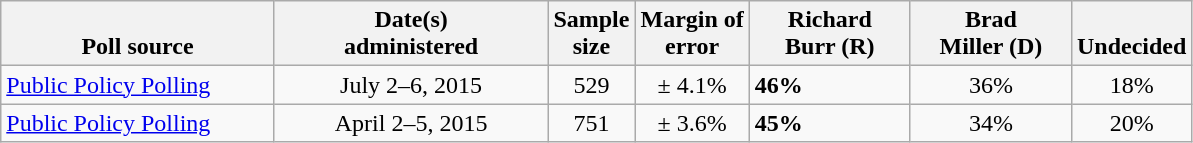<table class="wikitable">
<tr valign= bottom>
<th style="width:175px;">Poll source</th>
<th style="width:175px;">Date(s)<br>administered</th>
<th class=small>Sample<br>size</th>
<th class=small>Margin of<br>error</th>
<th style="width:100px;">Richard<br>Burr (R)</th>
<th style="width:100px;">Brad<br>Miller (D)</th>
<th>Undecided</th>
</tr>
<tr>
<td><a href='#'>Public Policy Polling</a></td>
<td align=center>July 2–6, 2015</td>
<td align=center>529</td>
<td align=center>± 4.1%</td>
<td><strong>46%</strong></td>
<td align=center>36%</td>
<td align=center>18%</td>
</tr>
<tr>
<td><a href='#'>Public Policy Polling</a></td>
<td align=center>April 2–5, 2015</td>
<td align=center>751</td>
<td align=center>± 3.6%</td>
<td><strong>45%</strong></td>
<td align=center>34%</td>
<td align=center>20%</td>
</tr>
</table>
